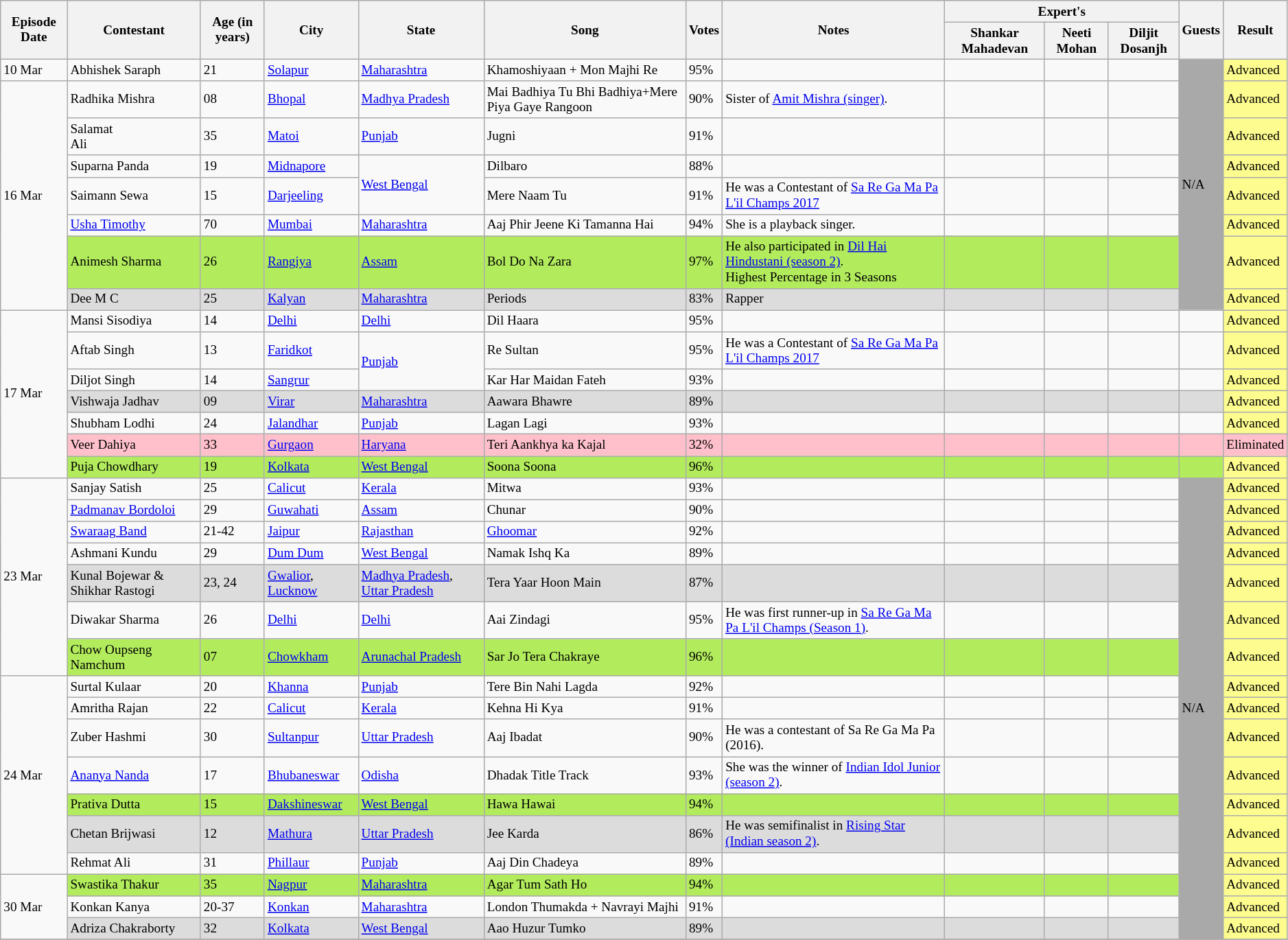<table class="wikitable sortable mw-collapsible" style="font-size: 80%;">
<tr>
<th rowspan="2">Episode Date</th>
<th rowspan="2">Contestant</th>
<th rowspan="2">Age (in years)</th>
<th rowspan="2">City</th>
<th rowspan="2">State</th>
<th rowspan="2">Song</th>
<th rowspan="2">Votes</th>
<th rowspan="2">Notes</th>
<th colspan="3">Expert's</th>
<th rowspan="2">Guests</th>
<th rowspan="2">Result</th>
</tr>
<tr>
<th>Shankar Mahadevan</th>
<th>Neeti Mohan</th>
<th>Diljit Dosanjh</th>
</tr>
<tr>
<td>10 Mar</td>
<td>Abhishek Saraph</td>
<td>21</td>
<td><a href='#'>Solapur</a></td>
<td><a href='#'>Maharashtra</a></td>
<td>Khamoshiyaan + Mon Majhi Re</td>
<td>95%</td>
<td></td>
<td></td>
<td></td>
<td></td>
<td rowspan="8" bgcolor="darkgray">N/A</td>
<td bgcolor="#fdfc8f">Advanced</td>
</tr>
<tr>
<td rowspan="7">16 Mar</td>
<td>Radhika Mishra</td>
<td>08</td>
<td><a href='#'>Bhopal</a></td>
<td><a href='#'>Madhya Pradesh</a></td>
<td>Mai Badhiya Tu Bhi Badhiya+Mere Piya Gaye Rangoon</td>
<td>90%</td>
<td>Sister of <a href='#'>Amit Mishra (singer)</a>.</td>
<td></td>
<td></td>
<td></td>
<td bgcolor="#fdfc8f">Advanced</td>
</tr>
<tr>
<td>Salamat<br>Ali</td>
<td>35</td>
<td><a href='#'>Matoi</a></td>
<td><a href='#'>Punjab</a></td>
<td>Jugni</td>
<td>91%</td>
<td></td>
<td></td>
<td></td>
<td></td>
<td bgcolor="#fdfc8f">Advanced</td>
</tr>
<tr>
<td>Suparna Panda</td>
<td>19</td>
<td><a href='#'>Midnapore</a></td>
<td rowspan="2"><a href='#'>West Bengal</a></td>
<td>Dilbaro</td>
<td>88%</td>
<td></td>
<td></td>
<td></td>
<td></td>
<td bgcolor="#fdfc8f">Advanced</td>
</tr>
<tr>
<td>Saimann Sewa</td>
<td>15</td>
<td><a href='#'>Darjeeling</a></td>
<td>Mere Naam Tu</td>
<td>91%</td>
<td>He was a Contestant of <a href='#'>Sa Re Ga Ma Pa L'il Champs 2017</a></td>
<td></td>
<td></td>
<td></td>
<td bgcolor="#fdfc8f">Advanced</td>
</tr>
<tr>
<td><a href='#'>Usha Timothy</a></td>
<td>70</td>
<td><a href='#'>Mumbai</a></td>
<td><a href='#'>Maharashtra</a></td>
<td>Aaj Phir Jeene Ki Tamanna Hai</td>
<td>94%</td>
<td>She is a playback singer.</td>
<td></td>
<td></td>
<td></td>
<td bgcolor="#fdfc8f">Advanced</td>
</tr>
<tr>
<td style="background-color:#B2EC5D;">Animesh Sharma</td>
<td style="background-color:#B2EC5D;">26</td>
<td style="background-color:#B2EC5D;"><a href='#'>Rangiya</a></td>
<td style="background-color:#B2EC5D;"><a href='#'>Assam</a></td>
<td style="background-color:#B2EC5D;">Bol Do Na Zara</td>
<td style="background-color:#B2EC5D;">97%</td>
<td style="background-color:#B2EC5D;">He also participated in <a href='#'>Dil Hai Hindustani (season 2)</a>.<br>Highest Percentage in 3 Seasons</td>
<td style="background-color:#B2EC5D;"></td>
<td style="background-color:#B2EC5D;"></td>
<td style="background-color:#B2EC5D;"></td>
<td bgcolor="#fdfc8f">Advanced</td>
</tr>
<tr>
<td style="background-color:#DCDCDC;">Dee M C</td>
<td style="background-color:#DCDCDC;">25</td>
<td style="background-color:#DCDCDC;"><a href='#'>Kalyan</a></td>
<td style="background-color:#DCDCDC;"><a href='#'>Maharashtra</a></td>
<td style="background-color:#DCDCDC;">Periods</td>
<td style="background-color:#DCDCDC;">83%</td>
<td style="background-color:#DCDCDC;">Rapper</td>
<td style="background-color:#DCDCDC;"></td>
<td style="background-color:#DCDCDC;"></td>
<td style="background-color:#DCDCDC;"></td>
<td bgcolor="#fdfc8f">Advanced</td>
</tr>
<tr>
<td rowspan="7">17 Mar</td>
<td>Mansi Sisodiya</td>
<td>14</td>
<td><a href='#'>Delhi</a></td>
<td><a href='#'>Delhi</a></td>
<td>Dil Haara</td>
<td>95%</td>
<td></td>
<td></td>
<td></td>
<td></td>
<td></td>
<td bgcolor="#fdfc8f">Advanced</td>
</tr>
<tr>
<td>Aftab Singh</td>
<td>13</td>
<td><a href='#'>Faridkot</a></td>
<td rowspan="2"><a href='#'>Punjab</a></td>
<td>Re Sultan</td>
<td>95%</td>
<td>He was a Contestant of <a href='#'>Sa Re Ga Ma Pa L'il Champs 2017</a></td>
<td></td>
<td></td>
<td></td>
<td></td>
<td bgcolor="#fdfc8f">Advanced</td>
</tr>
<tr>
<td>Diljot Singh</td>
<td>14</td>
<td><a href='#'>Sangrur</a></td>
<td>Kar Har Maidan Fateh</td>
<td>93%</td>
<td></td>
<td></td>
<td></td>
<td></td>
<td></td>
<td bgcolor="#fdfc8f">Advanced</td>
</tr>
<tr>
<td style="background-color:#DCDCDC;">Vishwaja Jadhav</td>
<td style="background-color:#DCDCDC;">09</td>
<td style="background-color:#DCDCDC;"><a href='#'>Virar</a></td>
<td style="background-color:#DCDCDC;"><a href='#'>Maharashtra</a></td>
<td style="background-color:#DCDCDC;">Aawara Bhawre</td>
<td style="background-color:#DCDCDC;">89%</td>
<td style="background-color:#DCDCDC;"></td>
<td style="background-color:#DCDCDC;"></td>
<td style="background-color:#DCDCDC;"></td>
<td style="background-color:#DCDCDC;"></td>
<td style="background-color:#DCDCDC;"></td>
<td bgcolor="#fdfc8f">Advanced</td>
</tr>
<tr>
<td>Shubham Lodhi</td>
<td>24</td>
<td><a href='#'>Jalandhar</a></td>
<td><a href='#'>Punjab</a></td>
<td>Lagan Lagi</td>
<td>93%</td>
<td></td>
<td></td>
<td></td>
<td></td>
<td></td>
<td bgcolor="#fdfc8f">Advanced</td>
</tr>
<tr>
<td style="background-color:#FFC0CB;">Veer Dahiya</td>
<td style="background-color:#FFC0CB;">33</td>
<td style="background-color:#FFC0CB;"><a href='#'>Gurgaon</a></td>
<td style="background-color:#FFC0CB;"><a href='#'>Haryana</a></td>
<td style="background-color:#FFC0CB;">Teri Aankhya ka Kajal</td>
<td style="background-color:#FFC0CB;">32%</td>
<td style="background-color:#FFC0CB;"></td>
<td style="background-color:#FFC0CB;"></td>
<td style="background-color:#FFC0CB;"></td>
<td style="background-color:#FFC0CB;"></td>
<td style="background-color:#FFC0CB;"></td>
<td bgcolor ="#FFC0CB">Eliminated</td>
</tr>
<tr>
<td style="background-color:#B2EC5D;">Puja Chowdhary</td>
<td style="background-color:#B2EC5D;">19</td>
<td style="background-color:#B2EC5D;"><a href='#'>Kolkata</a></td>
<td style="background-color:#B2EC5D;"><a href='#'>West Bengal</a></td>
<td style="background-color:#B2EC5D;">Soona Soona</td>
<td style="background-color:#B2EC5D;">96%</td>
<td style="background-color:#B2EC5D;"></td>
<td style="background-color:#B2EC5D;"></td>
<td style="background-color:#B2EC5D;"></td>
<td style="background-color:#B2EC5D;"></td>
<td style="background-color:#B2EC5D;"></td>
<td bgcolor="#fdfc8f">Advanced</td>
</tr>
<tr>
<td rowspan="7">23 Mar</td>
<td>Sanjay Satish</td>
<td>25</td>
<td><a href='#'>Calicut</a></td>
<td><a href='#'>Kerala</a></td>
<td>Mitwa</td>
<td>93%</td>
<td></td>
<td></td>
<td></td>
<td></td>
<td rowspan="17" bgcolor="darkgray">N/A</td>
<td bgcolor="#fdfc8f">Advanced</td>
</tr>
<tr>
<td><a href='#'>Padmanav Bordoloi</a></td>
<td>29</td>
<td><a href='#'>Guwahati</a></td>
<td><a href='#'>Assam</a></td>
<td>Chunar</td>
<td>90%</td>
<td></td>
<td></td>
<td></td>
<td></td>
<td bgcolor="#fdfc8f">Advanced</td>
</tr>
<tr>
<td><a href='#'>Swaraag Band</a></td>
<td>21-42</td>
<td><a href='#'>Jaipur</a></td>
<td><a href='#'>Rajasthan</a></td>
<td><a href='#'>Ghoomar</a></td>
<td>92%</td>
<td></td>
<td></td>
<td></td>
<td></td>
<td bgcolor="#fdfc8f">Advanced</td>
</tr>
<tr>
<td>Ashmani Kundu</td>
<td>29</td>
<td><a href='#'>Dum Dum</a></td>
<td><a href='#'>West Bengal</a></td>
<td>Namak Ishq Ka</td>
<td>89%</td>
<td></td>
<td></td>
<td></td>
<td></td>
<td bgcolor="#fdfc8f">Advanced</td>
</tr>
<tr>
<td style="background-color:#DCDCDC;">Kunal Bojewar & Shikhar Rastogi</td>
<td style="background-color:#DCDCDC;">23, 24</td>
<td style="background-color:#DCDCDC;"><a href='#'>Gwalior</a>, <a href='#'>Lucknow</a></td>
<td style="background-color:#DCDCDC;"><a href='#'>Madhya Pradesh</a>, <a href='#'>Uttar Pradesh</a></td>
<td style="background-color:#DCDCDC;">Tera Yaar Hoon Main</td>
<td style="background-color:#DCDCDC;">87%</td>
<td style="background-color:#DCDCDC;"></td>
<td style="background-color:#DCDCDC;"></td>
<td style="background-color:#DCDCDC;"></td>
<td style="background-color:#DCDCDC;"></td>
<td bgcolor="#fdfc8f">Advanced</td>
</tr>
<tr>
<td>Diwakar Sharma</td>
<td>26</td>
<td><a href='#'>Delhi</a></td>
<td><a href='#'>Delhi</a></td>
<td>Aai Zindagi</td>
<td>95%</td>
<td>He was first runner-up in <a href='#'>Sa Re Ga Ma Pa L'il Champs (Season 1)</a>.</td>
<td></td>
<td></td>
<td></td>
<td bgcolor="#fdfc8f">Advanced</td>
</tr>
<tr>
<td style="background-color:#B2EC5D;">Chow Oupseng Namchum</td>
<td style="background-color:#B2EC5D;">07</td>
<td style="background-color:#B2EC5D;"><a href='#'>Chowkham</a></td>
<td style="background-color:#B2EC5D;"><a href='#'>Arunachal Pradesh</a></td>
<td style="background-color:#B2EC5D;">Sar Jo Tera Chakraye</td>
<td style="background-color:#B2EC5D;">96%</td>
<td style="background-color:#B2EC5D;"></td>
<td style="background-color:#B2EC5D;"></td>
<td style="background-color:#B2EC5D;"></td>
<td style="background-color:#B2EC5D;"></td>
<td bgcolor="#fdfc8f">Advanced</td>
</tr>
<tr>
<td rowspan="7">24 Mar</td>
<td>Surtal Kulaar</td>
<td>20</td>
<td><a href='#'>Khanna</a></td>
<td><a href='#'>Punjab</a></td>
<td>Tere Bin Nahi Lagda</td>
<td>92%</td>
<td></td>
<td></td>
<td></td>
<td></td>
<td bgcolor="#fdfc8f">Advanced</td>
</tr>
<tr>
<td>Amritha Rajan</td>
<td>22</td>
<td><a href='#'>Calicut</a></td>
<td><a href='#'>Kerala</a></td>
<td>Kehna Hi Kya</td>
<td>91%</td>
<td></td>
<td></td>
<td></td>
<td></td>
<td bgcolor="#fdfc8f">Advanced</td>
</tr>
<tr>
<td>Zuber Hashmi</td>
<td>30</td>
<td><a href='#'>Sultanpur</a></td>
<td><a href='#'>Uttar Pradesh</a></td>
<td>Aaj Ibadat</td>
<td>90%</td>
<td>He was a contestant of Sa Re Ga Ma Pa (2016).</td>
<td></td>
<td></td>
<td></td>
<td bgcolor="#fdfc8f">Advanced</td>
</tr>
<tr>
<td><a href='#'>Ananya Nanda</a></td>
<td>17</td>
<td><a href='#'>Bhubaneswar</a></td>
<td><a href='#'>Odisha</a></td>
<td>Dhadak Title Track</td>
<td>93%</td>
<td>She was the winner of <a href='#'>Indian Idol Junior (season 2)</a>.</td>
<td></td>
<td></td>
<td></td>
<td bgcolor="#fdfc8f">Advanced</td>
</tr>
<tr>
<td style="background-color:#B2EC5D;">Prativa Dutta</td>
<td style="background-color:#B2EC5D;">15</td>
<td style="background-color:#B2EC5D;"><a href='#'>Dakshineswar</a></td>
<td style="background-color:#B2EC5D;"><a href='#'>West Bengal</a></td>
<td style="background-color:#B2EC5D;">Hawa Hawai</td>
<td style="background-color:#B2EC5D;">94%</td>
<td style="background-color:#B2EC5D;"></td>
<td style="background-color:#B2EC5D;"></td>
<td style="background-color:#B2EC5D;"></td>
<td style="background-color:#B2EC5D;"></td>
<td bgcolor="#fdfc8f">Advanced</td>
</tr>
<tr>
<td style="background-color:#DCDCDC;">Chetan Brijwasi</td>
<td style="background-color:#DCDCDC;">12</td>
<td style="background-color:#DCDCDC;"><a href='#'>Mathura</a></td>
<td style="background-color:#DCDCDC;"><a href='#'>Uttar Pradesh</a></td>
<td style="background-color:#DCDCDC;">Jee Karda</td>
<td style="background-color:#DCDCDC;">86%</td>
<td style="background-color:#DCDCDC;">He was semifinalist in <a href='#'>Rising Star (Indian season 2)</a>.</td>
<td style="background-color:#DCDCDC;"></td>
<td style="background-color:#DCDCDC;"></td>
<td style="background-color:#DCDCDC;"></td>
<td bgcolor="#fdfc8f">Advanced</td>
</tr>
<tr>
<td>Rehmat Ali</td>
<td>31</td>
<td><a href='#'>Phillaur</a></td>
<td><a href='#'>Punjab</a></td>
<td>Aaj Din Chadeya</td>
<td>89%</td>
<td></td>
<td></td>
<td></td>
<td></td>
<td bgcolor="#fdfc8f">Advanced</td>
</tr>
<tr>
<td rowspan="3">30 Mar</td>
<td style="background-color:#B2EC5D;">Swastika Thakur</td>
<td style="background-color:#B2EC5D;">35</td>
<td style="background-color:#B2EC5D;"><a href='#'>Nagpur</a></td>
<td style="background-color:#B2EC5D;"><a href='#'>Maharashtra</a></td>
<td style="background-color:#B2EC5D;">Agar Tum Sath Ho</td>
<td style="background-color:#B2EC5D;">94%</td>
<td style="background-color:#B2EC5D;"></td>
<td style="background-color:#B2EC5D;"></td>
<td style="background-color:#B2EC5D;"></td>
<td style="background-color:#B2EC5D;"></td>
<td bgcolor="#fdfc8f">Advanced</td>
</tr>
<tr>
<td>Konkan Kanya</td>
<td>20-37</td>
<td><a href='#'>Konkan</a></td>
<td><a href='#'>Maharashtra</a></td>
<td>London Thumakda + Navrayi Majhi</td>
<td>91%</td>
<td></td>
<td></td>
<td></td>
<td></td>
<td bgcolor="#fdfc8f">Advanced</td>
</tr>
<tr>
<td style="background-color:#DCDCDC;">Adriza Chakraborty</td>
<td style="background-color:#DCDCDC;">32</td>
<td style="background-color:#DCDCDC;"><a href='#'>Kolkata</a></td>
<td style="background-color:#DCDCDC;"><a href='#'>West Bengal</a></td>
<td style="background-color:#DCDCDC;">Aao Huzur Tumko</td>
<td style="background-color:#DCDCDC;">89%</td>
<td style="background-color:#DCDCDC;"></td>
<td style="background-color:#DCDCDC;"></td>
<td style="background-color:#DCDCDC;"></td>
<td style="background-color:#DCDCDC;"></td>
<td bgcolor="#fdfc8f">Advanced</td>
</tr>
<tr>
</tr>
</table>
